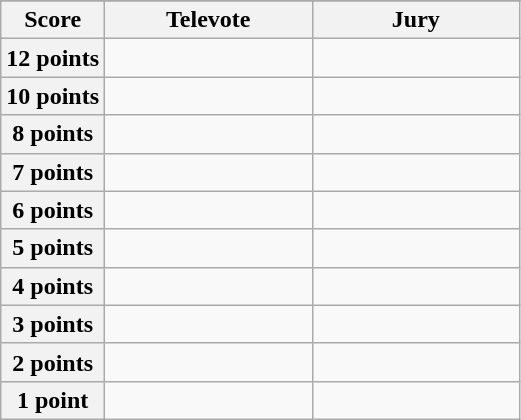<table class="wikitable">
<tr>
</tr>
<tr>
<th scope="col" width="20%">Score</th>
<th scope="col" width="40%">Televote</th>
<th scope="col" width="40%">Jury</th>
</tr>
<tr>
<th scope="row">12 points</th>
<td></td>
<td></td>
</tr>
<tr>
<th scope="row">10 points</th>
<td></td>
<td></td>
</tr>
<tr>
<th scope="row">8 points</th>
<td></td>
<td></td>
</tr>
<tr>
<th scope="row">7 points</th>
<td></td>
<td></td>
</tr>
<tr>
<th scope="row">6 points</th>
<td></td>
<td></td>
</tr>
<tr>
<th scope="row">5 points</th>
<td></td>
<td></td>
</tr>
<tr>
<th scope="row">4 points</th>
<td></td>
<td></td>
</tr>
<tr>
<th scope="row">3 points</th>
<td></td>
<td></td>
</tr>
<tr>
<th scope="row">2 points</th>
<td></td>
<td></td>
</tr>
<tr>
<th scope="row">1 point</th>
<td></td>
<td></td>
</tr>
</table>
